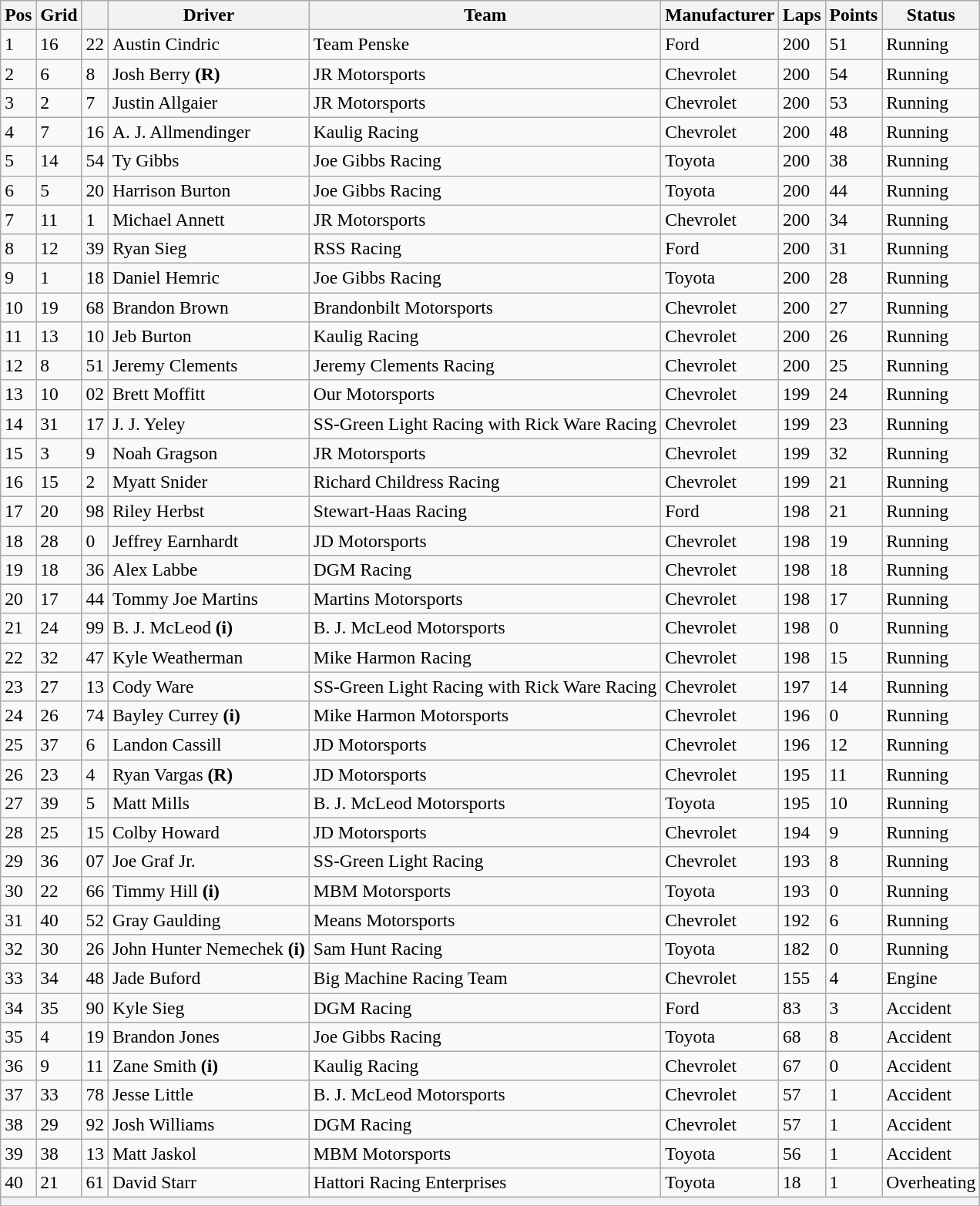<table class="wikitable" style="font-size:98%">
<tr>
<th>Pos</th>
<th>Grid</th>
<th></th>
<th>Driver</th>
<th>Team</th>
<th>Manufacturer</th>
<th>Laps</th>
<th>Points</th>
<th>Status</th>
</tr>
<tr>
<td>1</td>
<td>16</td>
<td>22</td>
<td>Austin Cindric</td>
<td>Team Penske</td>
<td>Ford</td>
<td>200</td>
<td>51</td>
<td>Running</td>
</tr>
<tr>
<td>2</td>
<td>6</td>
<td>8</td>
<td>Josh Berry <strong>(R)</strong></td>
<td>JR Motorsports</td>
<td>Chevrolet</td>
<td>200</td>
<td>54</td>
<td>Running</td>
</tr>
<tr>
<td>3</td>
<td>2</td>
<td>7</td>
<td>Justin Allgaier</td>
<td>JR Motorsports</td>
<td>Chevrolet</td>
<td>200</td>
<td>53</td>
<td>Running</td>
</tr>
<tr>
<td>4</td>
<td>7</td>
<td>16</td>
<td>A. J. Allmendinger</td>
<td>Kaulig Racing</td>
<td>Chevrolet</td>
<td>200</td>
<td>48</td>
<td>Running</td>
</tr>
<tr>
<td>5</td>
<td>14</td>
<td>54</td>
<td>Ty Gibbs</td>
<td>Joe Gibbs Racing</td>
<td>Toyota</td>
<td>200</td>
<td>38</td>
<td>Running</td>
</tr>
<tr>
<td>6</td>
<td>5</td>
<td>20</td>
<td>Harrison Burton</td>
<td>Joe Gibbs Racing</td>
<td>Toyota</td>
<td>200</td>
<td>44</td>
<td>Running</td>
</tr>
<tr>
<td>7</td>
<td>11</td>
<td>1</td>
<td>Michael Annett</td>
<td>JR Motorsports</td>
<td>Chevrolet</td>
<td>200</td>
<td>34</td>
<td>Running</td>
</tr>
<tr>
<td>8</td>
<td>12</td>
<td>39</td>
<td>Ryan Sieg</td>
<td>RSS Racing</td>
<td>Ford</td>
<td>200</td>
<td>31</td>
<td>Running</td>
</tr>
<tr>
<td>9</td>
<td>1</td>
<td>18</td>
<td>Daniel Hemric</td>
<td>Joe Gibbs Racing</td>
<td>Toyota</td>
<td>200</td>
<td>28</td>
<td>Running</td>
</tr>
<tr>
<td>10</td>
<td>19</td>
<td>68</td>
<td>Brandon Brown</td>
<td>Brandonbilt Motorsports</td>
<td>Chevrolet</td>
<td>200</td>
<td>27</td>
<td>Running</td>
</tr>
<tr>
<td>11</td>
<td>13</td>
<td>10</td>
<td>Jeb Burton</td>
<td>Kaulig Racing</td>
<td>Chevrolet</td>
<td>200</td>
<td>26</td>
<td>Running</td>
</tr>
<tr>
<td>12</td>
<td>8</td>
<td>51</td>
<td>Jeremy Clements</td>
<td>Jeremy Clements Racing</td>
<td>Chevrolet</td>
<td>200</td>
<td>25</td>
<td>Running</td>
</tr>
<tr>
<td>13</td>
<td>10</td>
<td>02</td>
<td>Brett Moffitt</td>
<td>Our Motorsports</td>
<td>Chevrolet</td>
<td>199</td>
<td>24</td>
<td>Running</td>
</tr>
<tr>
<td>14</td>
<td>31</td>
<td>17</td>
<td>J. J. Yeley</td>
<td>SS-Green Light Racing with Rick Ware Racing</td>
<td>Chevrolet</td>
<td>199</td>
<td>23</td>
<td>Running</td>
</tr>
<tr>
<td>15</td>
<td>3</td>
<td>9</td>
<td>Noah Gragson</td>
<td>JR Motorsports</td>
<td>Chevrolet</td>
<td>199</td>
<td>32</td>
<td>Running</td>
</tr>
<tr>
<td>16</td>
<td>15</td>
<td>2</td>
<td>Myatt Snider</td>
<td>Richard Childress Racing</td>
<td>Chevrolet</td>
<td>199</td>
<td>21</td>
<td>Running</td>
</tr>
<tr>
<td>17</td>
<td>20</td>
<td>98</td>
<td>Riley Herbst</td>
<td>Stewart-Haas Racing</td>
<td>Ford</td>
<td>198</td>
<td>21</td>
<td>Running</td>
</tr>
<tr>
<td>18</td>
<td>28</td>
<td>0</td>
<td>Jeffrey Earnhardt</td>
<td>JD Motorsports</td>
<td>Chevrolet</td>
<td>198</td>
<td>19</td>
<td>Running</td>
</tr>
<tr>
<td>19</td>
<td>18</td>
<td>36</td>
<td>Alex Labbe</td>
<td>DGM Racing</td>
<td>Chevrolet</td>
<td>198</td>
<td>18</td>
<td>Running</td>
</tr>
<tr>
<td>20</td>
<td>17</td>
<td>44</td>
<td>Tommy Joe Martins</td>
<td>Martins Motorsports</td>
<td>Chevrolet</td>
<td>198</td>
<td>17</td>
<td>Running</td>
</tr>
<tr>
<td>21</td>
<td>24</td>
<td>99</td>
<td>B. J. McLeod <strong>(i)</strong></td>
<td>B. J. McLeod Motorsports</td>
<td>Chevrolet</td>
<td>198</td>
<td>0</td>
<td>Running</td>
</tr>
<tr>
<td>22</td>
<td>32</td>
<td>47</td>
<td>Kyle Weatherman</td>
<td>Mike Harmon Racing</td>
<td>Chevrolet</td>
<td>198</td>
<td>15</td>
<td>Running</td>
</tr>
<tr>
<td>23</td>
<td>27</td>
<td>13</td>
<td>Cody Ware</td>
<td>SS-Green Light Racing with Rick Ware Racing</td>
<td>Chevrolet</td>
<td>197</td>
<td>14</td>
<td>Running</td>
</tr>
<tr>
<td>24</td>
<td>26</td>
<td>74</td>
<td>Bayley Currey <strong>(i)</strong></td>
<td>Mike Harmon Motorsports</td>
<td>Chevrolet</td>
<td>196</td>
<td>0</td>
<td>Running</td>
</tr>
<tr>
<td>25</td>
<td>37</td>
<td>6</td>
<td>Landon Cassill</td>
<td>JD Motorsports</td>
<td>Chevrolet</td>
<td>196</td>
<td>12</td>
<td>Running</td>
</tr>
<tr>
<td>26</td>
<td>23</td>
<td>4</td>
<td>Ryan Vargas <strong>(R)</strong></td>
<td>JD Motorsports</td>
<td>Chevrolet</td>
<td>195</td>
<td>11</td>
<td>Running</td>
</tr>
<tr>
<td>27</td>
<td>39</td>
<td>5</td>
<td>Matt Mills</td>
<td>B. J. McLeod Motorsports</td>
<td>Toyota</td>
<td>195</td>
<td>10</td>
<td>Running</td>
</tr>
<tr>
<td>28</td>
<td>25</td>
<td>15</td>
<td>Colby Howard</td>
<td>JD Motorsports</td>
<td>Chevrolet</td>
<td>194</td>
<td>9</td>
<td>Running</td>
</tr>
<tr>
<td>29</td>
<td>36</td>
<td>07</td>
<td>Joe Graf Jr.</td>
<td>SS-Green Light Racing</td>
<td>Chevrolet</td>
<td>193</td>
<td>8</td>
<td>Running</td>
</tr>
<tr>
<td>30</td>
<td>22</td>
<td>66</td>
<td>Timmy Hill <strong>(i)</strong></td>
<td>MBM Motorsports</td>
<td>Toyota</td>
<td>193</td>
<td>0</td>
<td>Running</td>
</tr>
<tr>
<td>31</td>
<td>40</td>
<td>52</td>
<td>Gray Gaulding</td>
<td>Means Motorsports</td>
<td>Chevrolet</td>
<td>192</td>
<td>6</td>
<td>Running</td>
</tr>
<tr>
<td>32</td>
<td>30</td>
<td>26</td>
<td>John Hunter Nemechek <strong>(i)</strong></td>
<td>Sam Hunt Racing</td>
<td>Toyota</td>
<td>182</td>
<td>0</td>
<td>Running</td>
</tr>
<tr>
<td>33</td>
<td>34</td>
<td>48</td>
<td>Jade Buford</td>
<td>Big Machine Racing Team</td>
<td>Chevrolet</td>
<td>155</td>
<td>4</td>
<td>Engine</td>
</tr>
<tr>
<td>34</td>
<td>35</td>
<td>90</td>
<td>Kyle Sieg</td>
<td>DGM Racing</td>
<td>Ford</td>
<td>83</td>
<td>3</td>
<td>Accident</td>
</tr>
<tr>
<td>35</td>
<td>4</td>
<td>19</td>
<td>Brandon Jones</td>
<td>Joe Gibbs Racing</td>
<td>Toyota</td>
<td>68</td>
<td>8</td>
<td>Accident</td>
</tr>
<tr>
<td>36</td>
<td>9</td>
<td>11</td>
<td>Zane Smith <strong>(i)</strong></td>
<td>Kaulig Racing</td>
<td>Chevrolet</td>
<td>67</td>
<td>0</td>
<td>Accident</td>
</tr>
<tr>
<td>37</td>
<td>33</td>
<td>78</td>
<td>Jesse Little</td>
<td>B. J. McLeod Motorsports</td>
<td>Chevrolet</td>
<td>57</td>
<td>1</td>
<td>Accident</td>
</tr>
<tr>
<td>38</td>
<td>29</td>
<td>92</td>
<td>Josh Williams</td>
<td>DGM Racing</td>
<td>Chevrolet</td>
<td>57</td>
<td>1</td>
<td>Accident</td>
</tr>
<tr>
<td>39</td>
<td>38</td>
<td>13</td>
<td>Matt Jaskol</td>
<td>MBM Motorsports</td>
<td>Toyota</td>
<td>56</td>
<td>1</td>
<td>Accident</td>
</tr>
<tr>
<td>40</td>
<td>21</td>
<td>61</td>
<td>David Starr</td>
<td>Hattori Racing Enterprises</td>
<td>Toyota</td>
<td>18</td>
<td>1</td>
<td>Overheating</td>
</tr>
<tr>
<th colspan="9"></th>
</tr>
<tr>
</tr>
</table>
